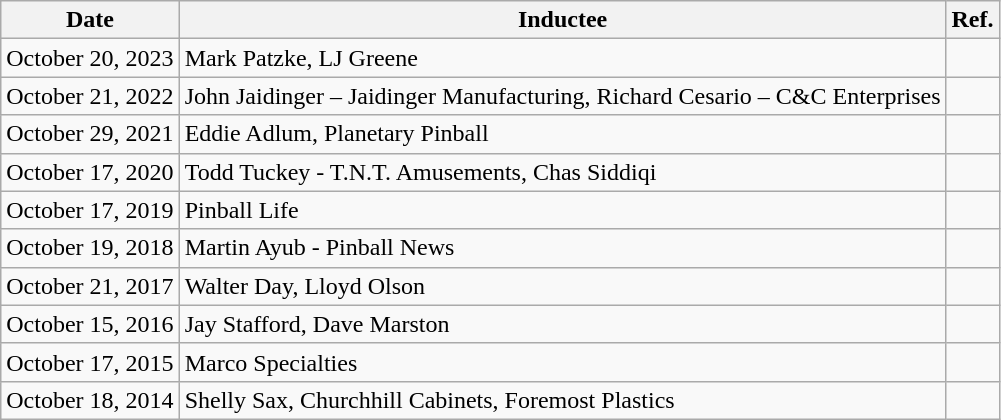<table class="wikitable">
<tr>
<th>Date</th>
<th>Inductee</th>
<th>Ref.</th>
</tr>
<tr>
<td>October 20, 2023</td>
<td>Mark Patzke, LJ Greene</td>
<td></td>
</tr>
<tr>
<td>October 21, 2022</td>
<td>John Jaidinger – Jaidinger Manufacturing, Richard Cesario – C&C Enterprises</td>
<td></td>
</tr>
<tr>
<td>October 29, 2021</td>
<td>Eddie Adlum, Planetary Pinball</td>
<td></td>
</tr>
<tr>
<td>October 17, 2020</td>
<td>Todd Tuckey - T.N.T. Amusements, Chas Siddiqi</td>
<td></td>
</tr>
<tr>
<td>October 17, 2019</td>
<td>Pinball Life</td>
<td></td>
</tr>
<tr>
<td>October 19, 2018</td>
<td>Martin Ayub - Pinball News</td>
<td></td>
</tr>
<tr>
<td>October 21, 2017</td>
<td>Walter Day, Lloyd Olson</td>
<td></td>
</tr>
<tr>
<td>October 15, 2016</td>
<td>Jay Stafford, Dave Marston</td>
<td></td>
</tr>
<tr>
<td>October 17, 2015</td>
<td>Marco Specialties</td>
<td></td>
</tr>
<tr>
<td>October 18, 2014</td>
<td>Shelly Sax, Churchhill Cabinets, Foremost Plastics</td>
<td></td>
</tr>
</table>
